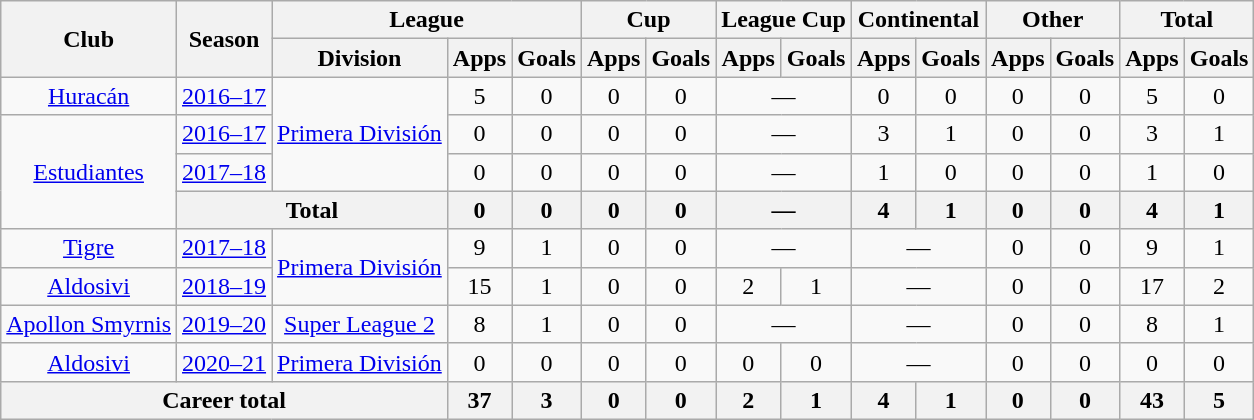<table class="wikitable" style="text-align:center">
<tr>
<th rowspan="2">Club</th>
<th rowspan="2">Season</th>
<th colspan="3">League</th>
<th colspan="2">Cup</th>
<th colspan="2">League Cup</th>
<th colspan="2">Continental</th>
<th colspan="2">Other</th>
<th colspan="2">Total</th>
</tr>
<tr>
<th>Division</th>
<th>Apps</th>
<th>Goals</th>
<th>Apps</th>
<th>Goals</th>
<th>Apps</th>
<th>Goals</th>
<th>Apps</th>
<th>Goals</th>
<th>Apps</th>
<th>Goals</th>
<th>Apps</th>
<th>Goals</th>
</tr>
<tr>
<td rowspan="1"><a href='#'>Huracán</a></td>
<td><a href='#'>2016–17</a></td>
<td rowspan="3"><a href='#'>Primera División</a></td>
<td>5</td>
<td>0</td>
<td>0</td>
<td>0</td>
<td colspan="2">—</td>
<td>0</td>
<td>0</td>
<td>0</td>
<td>0</td>
<td>5</td>
<td>0</td>
</tr>
<tr>
<td rowspan="3"><a href='#'>Estudiantes</a></td>
<td><a href='#'>2016–17</a></td>
<td>0</td>
<td>0</td>
<td>0</td>
<td>0</td>
<td colspan="2">—</td>
<td>3</td>
<td>1</td>
<td>0</td>
<td>0</td>
<td>3</td>
<td>1</td>
</tr>
<tr>
<td><a href='#'>2017–18</a></td>
<td>0</td>
<td>0</td>
<td>0</td>
<td>0</td>
<td colspan="2">—</td>
<td>1</td>
<td>0</td>
<td>0</td>
<td>0</td>
<td>1</td>
<td>0</td>
</tr>
<tr>
<th colspan="2">Total</th>
<th>0</th>
<th>0</th>
<th>0</th>
<th>0</th>
<th colspan="2">—</th>
<th>4</th>
<th>1</th>
<th>0</th>
<th>0</th>
<th>4</th>
<th>1</th>
</tr>
<tr>
<td rowspan="1"><a href='#'>Tigre</a></td>
<td><a href='#'>2017–18</a></td>
<td rowspan="2"><a href='#'>Primera División</a></td>
<td>9</td>
<td>1</td>
<td>0</td>
<td>0</td>
<td colspan="2">—</td>
<td colspan="2">—</td>
<td>0</td>
<td>0</td>
<td>9</td>
<td>1</td>
</tr>
<tr>
<td rowspan="1"><a href='#'>Aldosivi</a></td>
<td><a href='#'>2018–19</a></td>
<td>15</td>
<td>1</td>
<td>0</td>
<td>0</td>
<td>2</td>
<td>1</td>
<td colspan="2">—</td>
<td>0</td>
<td>0</td>
<td>17</td>
<td>2</td>
</tr>
<tr>
<td rowspan="1"><a href='#'>Apollon Smyrnis</a></td>
<td><a href='#'>2019–20</a></td>
<td rowspan="1"><a href='#'>Super League 2</a></td>
<td>8</td>
<td>1</td>
<td>0</td>
<td>0</td>
<td colspan="2">—</td>
<td colspan="2">—</td>
<td>0</td>
<td>0</td>
<td>8</td>
<td>1</td>
</tr>
<tr>
<td rowspan="1"><a href='#'>Aldosivi</a></td>
<td><a href='#'>2020–21</a></td>
<td rowspan="1"><a href='#'>Primera División</a></td>
<td>0</td>
<td>0</td>
<td>0</td>
<td>0</td>
<td>0</td>
<td>0</td>
<td colspan="2">—</td>
<td>0</td>
<td>0</td>
<td>0</td>
<td>0</td>
</tr>
<tr>
<th colspan="3">Career total</th>
<th>37</th>
<th>3</th>
<th>0</th>
<th>0</th>
<th>2</th>
<th>1</th>
<th>4</th>
<th>1</th>
<th>0</th>
<th>0</th>
<th>43</th>
<th>5</th>
</tr>
</table>
